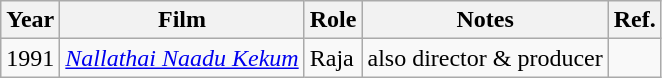<table class="wikitable">
<tr>
<th>Year</th>
<th>Film</th>
<th>Role</th>
<th>Notes</th>
<th>Ref.</th>
</tr>
<tr>
<td>1991</td>
<td><em><a href='#'>Nallathai Naadu Kekum</a></em></td>
<td>Raja</td>
<td>also director & producer</td>
<td></td>
</tr>
</table>
